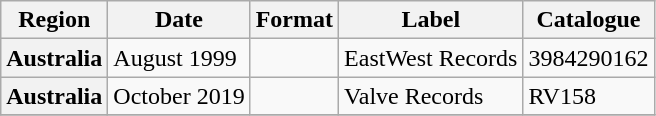<table class="wikitable plainrowheaders">
<tr>
<th scope="col">Region</th>
<th scope="col">Date</th>
<th scope="col">Format</th>
<th scope="col">Label</th>
<th scope="col">Catalogue</th>
</tr>
<tr>
<th>Australia</th>
<td>August 1999</td>
<td></td>
<td>EastWest Records</td>
<td>3984290162</td>
</tr>
<tr>
<th>Australia</th>
<td>October 2019</td>
<td></td>
<td>Valve Records</td>
<td>RV158</td>
</tr>
<tr>
</tr>
</table>
